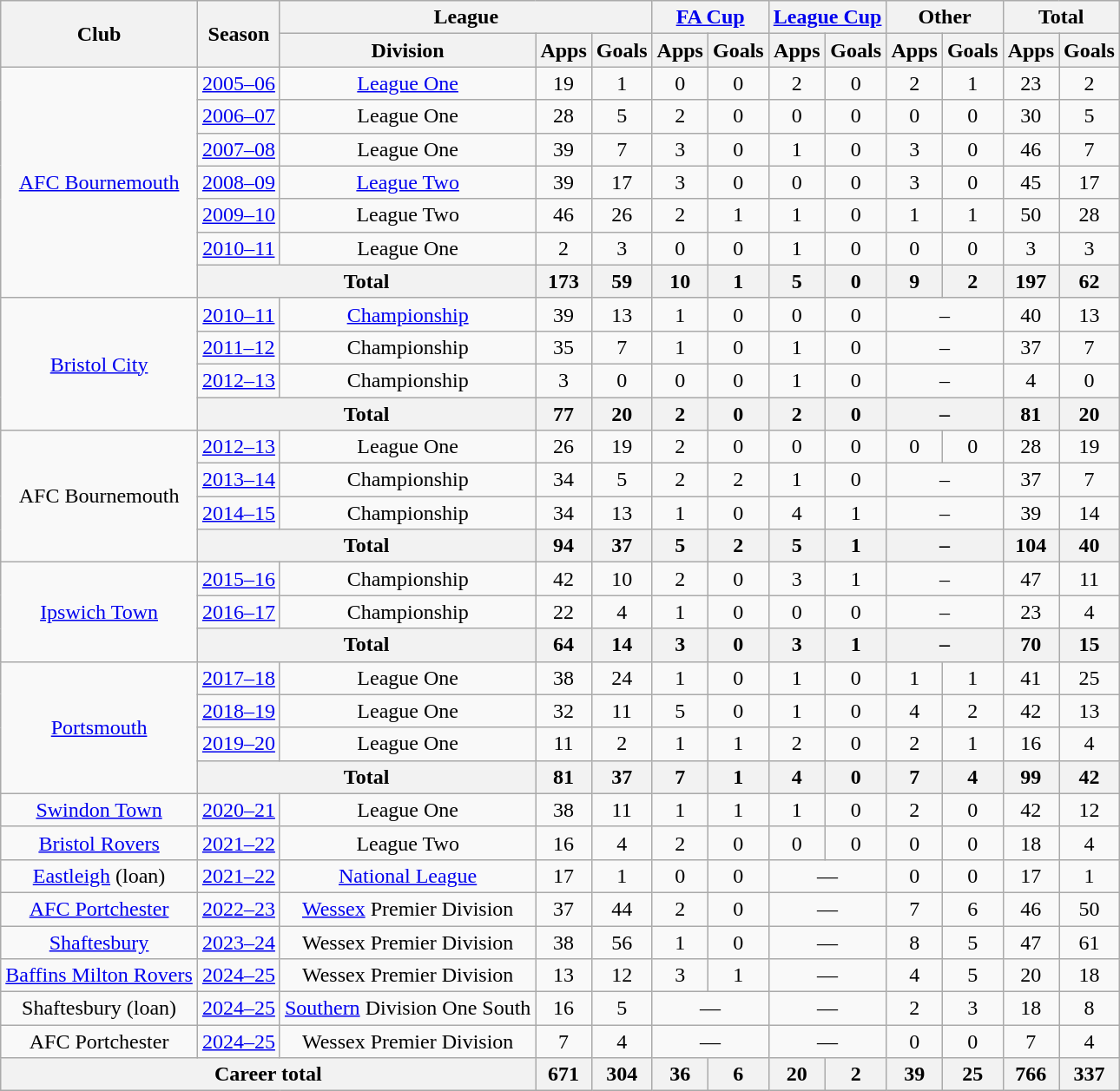<table class="wikitable" style="text-align:center">
<tr>
<th rowspan="2">Club</th>
<th rowspan="2">Season</th>
<th colspan="3">League</th>
<th colspan="2"><a href='#'>FA Cup</a></th>
<th colspan="2"><a href='#'>League Cup</a></th>
<th colspan="2">Other</th>
<th colspan="2">Total</th>
</tr>
<tr>
<th>Division</th>
<th>Apps</th>
<th>Goals</th>
<th>Apps</th>
<th>Goals</th>
<th>Apps</th>
<th>Goals</th>
<th>Apps</th>
<th>Goals</th>
<th>Apps</th>
<th>Goals</th>
</tr>
<tr>
<td rowspan="7"><a href='#'>AFC Bournemouth</a></td>
<td><a href='#'>2005–06</a></td>
<td><a href='#'>League One</a></td>
<td>19</td>
<td>1</td>
<td>0</td>
<td>0</td>
<td>2</td>
<td>0</td>
<td>2</td>
<td>1</td>
<td>23</td>
<td>2</td>
</tr>
<tr>
<td><a href='#'>2006–07</a></td>
<td>League One</td>
<td>28</td>
<td>5</td>
<td>2</td>
<td>0</td>
<td>0</td>
<td>0</td>
<td>0</td>
<td>0</td>
<td>30</td>
<td>5</td>
</tr>
<tr>
<td><a href='#'>2007–08</a></td>
<td>League One</td>
<td>39</td>
<td>7</td>
<td>3</td>
<td>0</td>
<td>1</td>
<td>0</td>
<td>3</td>
<td>0</td>
<td>46</td>
<td>7</td>
</tr>
<tr>
<td><a href='#'>2008–09</a></td>
<td><a href='#'>League Two</a></td>
<td>39</td>
<td>17</td>
<td>3</td>
<td>0</td>
<td>0</td>
<td>0</td>
<td>3</td>
<td>0</td>
<td>45</td>
<td>17</td>
</tr>
<tr>
<td><a href='#'>2009–10</a></td>
<td>League Two</td>
<td>46</td>
<td>26</td>
<td>2</td>
<td>1</td>
<td>1</td>
<td>0</td>
<td>1</td>
<td>1</td>
<td>50</td>
<td>28</td>
</tr>
<tr>
<td><a href='#'>2010–11</a></td>
<td>League One</td>
<td>2</td>
<td>3</td>
<td>0</td>
<td>0</td>
<td>1</td>
<td>0</td>
<td>0</td>
<td>0</td>
<td>3</td>
<td>3</td>
</tr>
<tr>
<th colspan="2">Total</th>
<th>173</th>
<th>59</th>
<th>10</th>
<th>1</th>
<th>5</th>
<th>0</th>
<th>9</th>
<th>2</th>
<th>197</th>
<th>62</th>
</tr>
<tr>
<td rowspan="4"><a href='#'>Bristol City</a></td>
<td><a href='#'>2010–11</a></td>
<td><a href='#'>Championship</a></td>
<td>39</td>
<td>13</td>
<td>1</td>
<td>0</td>
<td>0</td>
<td>0</td>
<td colspan="2">–</td>
<td>40</td>
<td>13</td>
</tr>
<tr>
<td><a href='#'>2011–12</a></td>
<td>Championship</td>
<td>35</td>
<td>7</td>
<td>1</td>
<td>0</td>
<td>1</td>
<td>0</td>
<td colspan="2">–</td>
<td>37</td>
<td>7</td>
</tr>
<tr>
<td><a href='#'>2012–13</a></td>
<td>Championship</td>
<td>3</td>
<td>0</td>
<td>0</td>
<td>0</td>
<td>1</td>
<td>0</td>
<td colspan="2">–</td>
<td>4</td>
<td>0</td>
</tr>
<tr>
<th colspan="2">Total</th>
<th>77</th>
<th>20</th>
<th>2</th>
<th>0</th>
<th>2</th>
<th>0</th>
<th colspan="2">–</th>
<th>81</th>
<th>20</th>
</tr>
<tr>
<td rowspan="4">AFC Bournemouth</td>
<td><a href='#'>2012–13</a></td>
<td>League One</td>
<td>26</td>
<td>19</td>
<td>2</td>
<td>0</td>
<td>0</td>
<td>0</td>
<td>0</td>
<td>0</td>
<td>28</td>
<td>19</td>
</tr>
<tr>
<td><a href='#'>2013–14</a></td>
<td>Championship</td>
<td>34</td>
<td>5</td>
<td>2</td>
<td>2</td>
<td>1</td>
<td>0</td>
<td colspan="2">–</td>
<td>37</td>
<td>7</td>
</tr>
<tr>
<td><a href='#'>2014–15</a></td>
<td>Championship</td>
<td>34</td>
<td>13</td>
<td>1</td>
<td>0</td>
<td>4</td>
<td>1</td>
<td colspan="2">–</td>
<td>39</td>
<td>14</td>
</tr>
<tr>
<th colspan="2">Total</th>
<th>94</th>
<th>37</th>
<th>5</th>
<th>2</th>
<th>5</th>
<th>1</th>
<th colspan="2">–</th>
<th>104</th>
<th>40</th>
</tr>
<tr>
<td rowspan="3"><a href='#'>Ipswich Town</a></td>
<td><a href='#'>2015–16</a></td>
<td>Championship</td>
<td>42</td>
<td>10</td>
<td>2</td>
<td>0</td>
<td>3</td>
<td>1</td>
<td colspan="2">–</td>
<td>47</td>
<td>11</td>
</tr>
<tr>
<td><a href='#'>2016–17</a></td>
<td>Championship</td>
<td>22</td>
<td>4</td>
<td>1</td>
<td>0</td>
<td>0</td>
<td>0</td>
<td colspan="2">–</td>
<td>23</td>
<td>4</td>
</tr>
<tr>
<th colspan="2">Total</th>
<th>64</th>
<th>14</th>
<th>3</th>
<th>0</th>
<th>3</th>
<th>1</th>
<th colspan="2">–</th>
<th>70</th>
<th>15</th>
</tr>
<tr>
<td rowspan="4"><a href='#'>Portsmouth</a></td>
<td><a href='#'>2017–18</a></td>
<td>League One</td>
<td>38</td>
<td>24</td>
<td>1</td>
<td>0</td>
<td>1</td>
<td>0</td>
<td>1</td>
<td>1</td>
<td>41</td>
<td>25</td>
</tr>
<tr>
<td><a href='#'>2018–19</a></td>
<td>League One</td>
<td>32</td>
<td>11</td>
<td>5</td>
<td>0</td>
<td>1</td>
<td>0</td>
<td>4</td>
<td>2</td>
<td>42</td>
<td>13</td>
</tr>
<tr>
<td><a href='#'>2019–20</a></td>
<td>League One</td>
<td>11</td>
<td>2</td>
<td>1</td>
<td>1</td>
<td>2</td>
<td>0</td>
<td>2</td>
<td>1</td>
<td>16</td>
<td>4</td>
</tr>
<tr>
<th colspan="2">Total</th>
<th>81</th>
<th>37</th>
<th>7</th>
<th>1</th>
<th>4</th>
<th>0</th>
<th>7</th>
<th>4</th>
<th>99</th>
<th>42</th>
</tr>
<tr>
<td><a href='#'>Swindon Town</a></td>
<td><a href='#'>2020–21</a></td>
<td>League One</td>
<td>38</td>
<td>11</td>
<td>1</td>
<td>1</td>
<td>1</td>
<td>0</td>
<td>2</td>
<td>0</td>
<td>42</td>
<td>12</td>
</tr>
<tr>
<td><a href='#'>Bristol Rovers</a></td>
<td><a href='#'>2021–22</a></td>
<td>League Two</td>
<td>16</td>
<td>4</td>
<td>2</td>
<td>0</td>
<td>0</td>
<td>0</td>
<td>0</td>
<td>0</td>
<td>18</td>
<td>4</td>
</tr>
<tr>
<td><a href='#'>Eastleigh</a> (loan)</td>
<td><a href='#'>2021–22</a></td>
<td><a href='#'>National League</a></td>
<td>17</td>
<td>1</td>
<td>0</td>
<td>0</td>
<td colspan="2">—</td>
<td>0</td>
<td>0</td>
<td>17</td>
<td>1</td>
</tr>
<tr>
<td><a href='#'>AFC Portchester</a></td>
<td><a href='#'>2022–23</a></td>
<td><a href='#'>Wessex</a> Premier Division</td>
<td>37</td>
<td>44</td>
<td>2</td>
<td>0</td>
<td colspan=2>—</td>
<td>7</td>
<td>6</td>
<td>46</td>
<td>50</td>
</tr>
<tr>
<td><a href='#'>Shaftesbury</a></td>
<td><a href='#'>2023–24</a></td>
<td>Wessex Premier Division</td>
<td>38</td>
<td>56</td>
<td>1</td>
<td>0</td>
<td colspan=2>—</td>
<td>8</td>
<td>5</td>
<td>47</td>
<td>61</td>
</tr>
<tr>
<td><a href='#'>Baffins Milton Rovers</a></td>
<td><a href='#'>2024–25</a></td>
<td>Wessex Premier Division</td>
<td>13</td>
<td>12</td>
<td>3</td>
<td>1</td>
<td colspan=2>—</td>
<td>4</td>
<td>5</td>
<td>20</td>
<td>18</td>
</tr>
<tr>
<td>Shaftesbury (loan)</td>
<td><a href='#'>2024–25</a></td>
<td><a href='#'>Southern</a> Division One South</td>
<td>16</td>
<td>5</td>
<td colspan=2>—</td>
<td colspan=2>—</td>
<td>2</td>
<td>3</td>
<td>18</td>
<td>8</td>
</tr>
<tr>
<td>AFC Portchester</td>
<td><a href='#'>2024–25</a></td>
<td>Wessex Premier Division</td>
<td>7</td>
<td>4</td>
<td colspan=2>—</td>
<td colspan=2>—</td>
<td>0</td>
<td>0</td>
<td>7</td>
<td>4</td>
</tr>
<tr>
<th colspan="3">Career total</th>
<th>671</th>
<th>304</th>
<th>36</th>
<th>6</th>
<th>20</th>
<th>2</th>
<th>39</th>
<th>25</th>
<th>766</th>
<th>337</th>
</tr>
</table>
